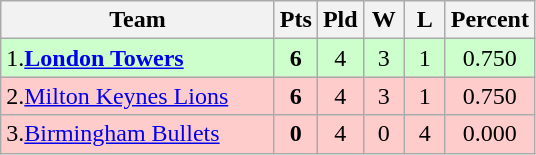<table class="wikitable" style="text-align: center;">
<tr>
<th style="width:175px;">Team</th>
<th style="width:20px;" abbr="Points">Pts</th>
<th style="width:20px;" abbr="Played">Pld</th>
<th style="width:20px;" abbr="Won">W</th>
<th style="width:20px;" abbr="Lost">L</th>
<th style="width:20px;" abbr="Percentage">Percent</th>
</tr>
<tr style="background:#cfc;">
<td style="text-align:left;">1.<strong><a href='#'>London Towers</a></strong></td>
<td><strong>6</strong></td>
<td>4</td>
<td>3</td>
<td>1</td>
<td>0.750</td>
</tr>
<tr style="background:#fcc;">
<td style="text-align:left;">2.<a href='#'>Milton Keynes Lions</a></td>
<td><strong>6</strong></td>
<td>4</td>
<td>3</td>
<td>1</td>
<td>0.750</td>
</tr>
<tr style="background:#fcc;">
<td style="text-align:left;">3.<a href='#'>Birmingham Bullets</a></td>
<td><strong>0</strong></td>
<td>4</td>
<td>0</td>
<td>4</td>
<td>0.000</td>
</tr>
</table>
